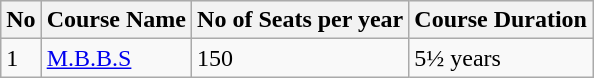<table class="wikitable sortable">
<tr style="text-align:center; background:#f0f0f0;">
<th>No</th>
<th>Course Name</th>
<th>No of Seats per year</th>
<th>Course Duration</th>
</tr>
<tr>
<td>1</td>
<td><a href='#'>M.B.B.S</a></td>
<td>150</td>
<td>5½ years</td>
</tr>
</table>
